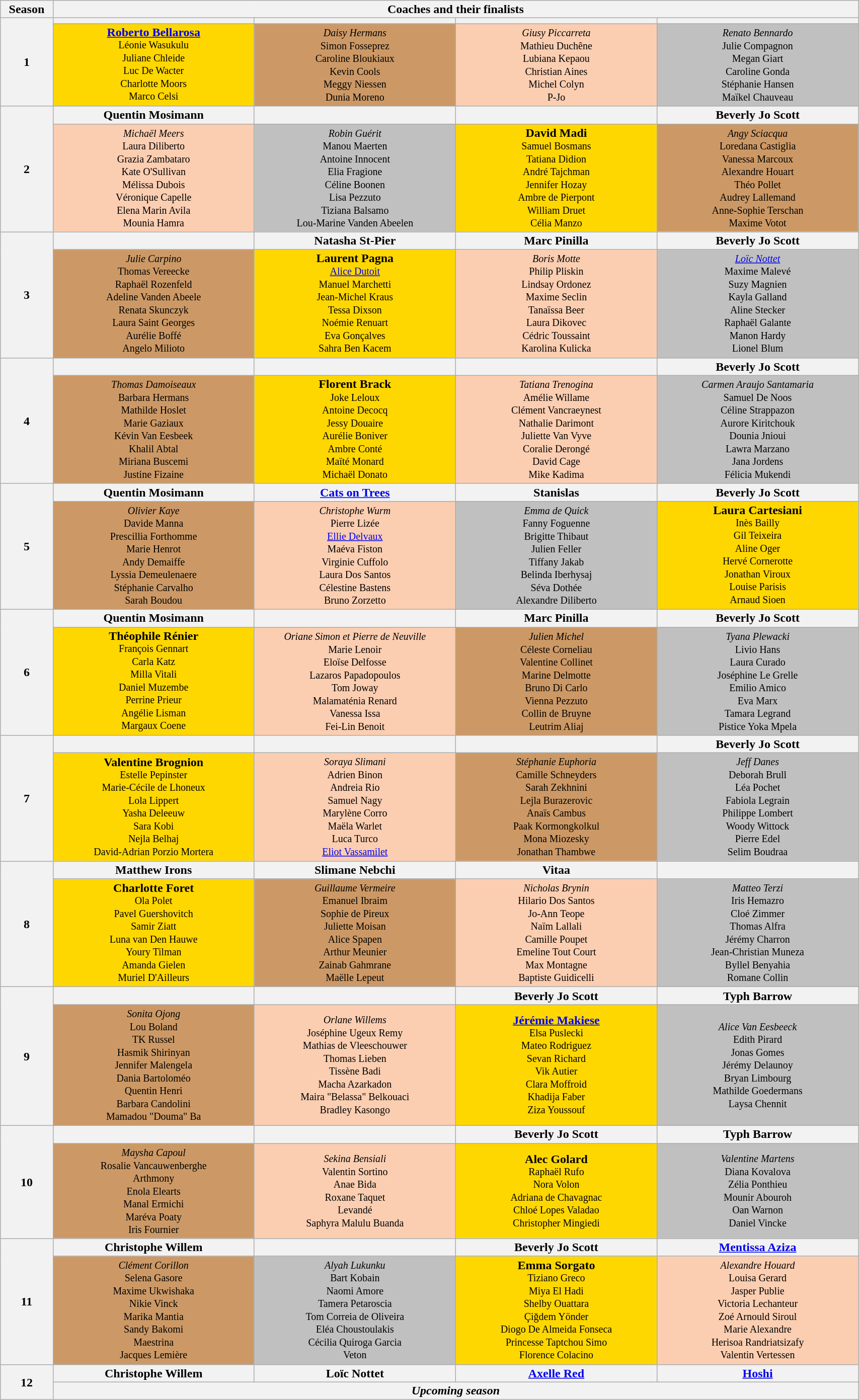<table class="wikitable" style="text-align:center; line-height:16px; width:90%">
<tr>
<th style="width:06%">Season</th>
<th style="width:00%" colspan="4">Coaches and their finalists</th>
</tr>
<tr>
<th rowspan="2">1</th>
<th style="width:23%" scope="col"></th>
<th style="width:23%" scope="col"></th>
<th style="width:23%" scope="col"></th>
<th style="width:23%" scope="col"></th>
</tr>
<tr>
<td style="background:gold"><strong><a href='#'>Roberto Bellarosa</a></strong><br><small> Léonie Wasukulu<br> Juliane Chleide<br> Luc De Wacter<br> Charlotte Moors<br> Marco Celsi</small></td>
<td style="background:#c96"><small><em>Daisy Hermans</em><br> Simon Fosseprez<br> Caroline Bloukiaux<br> Kevin Cools<br> Meggy Niessen<br> Dunia Moreno</small></td>
<td style="background:#fbceb1"><small><em>Giusy Piccarreta</em><br> Mathieu Duchêne<br> Lubiana Kepaou<br> Christian Aines<br> Michel Colyn<br> P-Jo</small></td>
<td style="background:silver"><small><em>Renato Bennardo</em><br> Julie Compagnon<br> Megan Giart<br> Caroline Gonda<br> Stéphanie Hansen<br>Maïkel Chauveau</small></td>
</tr>
<tr>
<th rowspan="2">2</th>
<th scope="col">Quentin Mosimann</th>
<th scope="col"></th>
<th scope="col"></th>
<th scope="col">Beverly Jo Scott</th>
</tr>
<tr>
<td style="background:#fbceb1"><small><em>Michaël Meers</em><br>Laura Diliberto<br>Grazia Zambataro<br>Kate O'Sullivan <br> Mélissa Dubois<br>Véronique Capelle<br> Elena Marin Avila<br> Mounia Hamra</small></td>
<td style="background:silver"><small><em>Robin Guérit</em><br>Manou Maerten <br>Antoine Innocent<br>Elia Fragione<br>Céline Boonen<br> Lisa Pezzuto<br>Tiziana Balsamo <br> Lou-Marine Vanden Abeelen</small></td>
<td style="background:gold"><strong>David Madi</strong><small><br>Samuel Bosmans<br> Tatiana Didion<br>André Tajchman <br> Jennifer Hozay<br> Ambre de Pierpont<br>William Druet <br> Célia Manzo</small></td>
<td style="background:#c96"><small><em>Angy Sciacqua</em><br>Loredana Castiglia<br>Vanessa Marcoux<br> Alexandre Houart<br> Théo Pollet<br> Audrey Lallemand<br> Anne-Sophie Terschan<br> Maxime Votot</small></td>
</tr>
<tr>
<th rowspan="2">3</th>
<th scope="col"></th>
<th scope="col">Natasha St-Pier</th>
<th scope="col">Marc Pinilla</th>
<th scope="col">Beverly Jo Scott</th>
</tr>
<tr>
<td style="background:#c96"><small><em>Julie Carpino</em><br>Thomas Vereecke <br> Raphaël Rozenfeld <br> Adeline Vanden Abeele <br>Renata Skunczyk <br> Laura Saint Georges <br> Aurélie Boffé<br> Angelo Milioto</small></td>
<td style="background:gold"><strong>Laurent Pagna</strong> <small><br><a href='#'>Alice Dutoit</a> <br> Manuel Marchetti <br>Jean-Michel Kraus <br>Tessa Dixson <br>Noémie Renuart <br>Eva Gonçalves <br>Sahra Ben Kacem</small></td>
<td style="background:#fbceb1"><small><em>Boris Motte</em><br>Philip Pliskin <br> Lindsay Ordonez<br> Maxime Seclin<br> Tanaïssa Beer<br> Laura Dikovec <br> Cédric Toussaint <br> Karolina Kulicka</small></td>
<td style="background:silver"><small><em><a href='#'>Loïc Nottet</a></em><br>Maxime Malevé <br> Suzy Magnien <br> Kayla Galland<br> Aline Stecker<br> Raphaël Galante<br>Manon Hardy<br> Lionel Blum</small></td>
</tr>
<tr>
<th rowspan="2">4</th>
<th scope="col"></th>
<th scope="col"></th>
<th scope="col"></th>
<th scope="col">Beverly Jo Scott</th>
</tr>
<tr>
<td style="background:#c96"><small><em>Thomas Damoiseaux</em><br>Barbara Hermans<br> Mathilde Hoslet<br> Marie Gaziaux<br> Kévin Van Eesbeek<br>Khalil Abtal<br> Miriana Buscemi<br> Justine Fizaine</small></td>
<td style="background:gold"><strong>Florent Brack</strong><small><br>Joke Leloux<br> Antoine Decocq<br> Jessy Douaire<br> Aurélie Boniver<br> Ambre Conté<br> Maïté Monard<br> Michaël Donato</small></td>
<td style="background:#fbceb1"><small><em>Tatiana Trenogina</em><br>Amélie Willame<br> Clément Vancraeynest<br> Nathalie Darimont<br> Juliette Van Vyve<br> Coralie Derongé<br> David Cage<br>Mike Kadima</small></td>
<td style="background:silver"><small><em>Carmen Araujo Santamaria</em><br>Samuel De Noos<br> Céline Strappazon<br> Aurore Kiritchouk<br> Dounia Jnioui<br> Lawra Marzano<br> Jana Jordens<br> Félicia Mukendi</small></td>
</tr>
<tr>
<th rowspan="2">5</th>
<th scope="col">Quentin Mosimann</th>
<th scope="col"><a href='#'>Cats on Trees</a></th>
<th scope="col">Stanislas</th>
<th scope="col">Beverly Jo Scott</th>
</tr>
<tr>
<td style="background:#c96"><small><em>Olivier Kaye</em><br>Davide Manna<br>Prescillia Forthomme<br>Marie Henrot<br>Andy Demaiffe<br>Lyssia Demeulenaere<br>Stéphanie Carvalho<br>Sarah Boudou</small></td>
<td style="background:#fbceb1"><small><em>Christophe Wurm</em><br>Pierre Lizée<br><a href='#'>Ellie Delvaux</a><br>Maéva Fiston<br>Virginie Cuffolo<br>Laura Dos Santos<br>Célestine Bastens<br>Bruno Zorzetto</small></td>
<td style="background:silver"><small><em>Emma de Quick</em><br>Fanny Foguenne<br>Brigitte Thibaut<br>Julien Feller<br>Tiffany Jakab<br>Belinda Iberhysaj<br>Séva Dothée<br>Alexandre Diliberto</small></td>
<td style="background:gold"><strong>Laura Cartesiani</strong><br><small>Inès Bailly<br>Gil Teixeira<br>Aline Oger<br>Hervé Cornerotte<br>Jonathan Viroux<br>Louise Parisis<br>Arnaud Sioen</small></td>
</tr>
<tr>
<th rowspan="2">6</th>
<th scope="col">Quentin Mosimann</th>
<th scope="col"></th>
<th scope="col">Marc Pinilla</th>
<th scope="col">Beverly Jo Scott</th>
</tr>
<tr>
<td style="background:gold"><strong>Théophile Rénier</strong><br><small>François Gennart<br>Carla Katz<br>Milla Vitali<br>Daniel Muzembe<br>Perrine Prieur<br>Angélie Lisman<br>Margaux Coene</small></td>
<td style="background:#fbceb1"><small><em>Oriane Simon et Pierre de Neuville</em><br>Marie Lenoir<br>Eloïse Delfosse<br>Lazaros Papadopoulos<br>Tom Joway<br>Malamaténia Renard<br>Vanessa Issa<br>Fei-Lin Benoit</small></td>
<td style="background:#c96"><small><em>Julien Michel</em><br>Céleste Corneliau<br>Valentine Collinet<br>Marine Delmotte<br>Bruno Di Carlo<br>Vienna Pezzuto<br>Collin de Bruyne<br>Leutrim Aliaj</small></td>
<td style="background:silver"><small><em>Tyana Plewacki</em><br>Livio Hans<br>Laura Curado<br>Joséphine Le Grelle<br>Emilio Amico<br>Eva Marx<br>Tamara Legrand<br>Pistice Yoka Mpela</small></td>
</tr>
<tr>
<th rowspan="2">7</th>
<th scope="col"></th>
<th scope="col"></th>
<th scope="col"></th>
<th scope="col">Beverly Jo Scott</th>
</tr>
<tr>
<td style="background:gold"><strong>Valentine Brognion</strong><br><small>Estelle Pepinster<br>Marie-Cécile de Lhoneux<br>Lola Lippert<br>Yasha Deleeuw<br>Sara Kobi<br>Nejla Belhaj<br>David-Adrian Porzio Mortera</small></td>
<td style="background:#fbceb1"><small><em>Soraya Slimani</em><br>Adrien Binon<br>Andreia Rio<br>Samuel Nagy<br>Marylène Corro<br>Maëla Warlet<br>Luca Turco<br><a href='#'>Eliot Vassamilet</a></small></td>
<td style="background:#c96"><small><em>Stéphanie Euphoria</em><br>Camille Schneyders<br>Sarah Zekhnini<br>Lejla Burazerovic<br>Anaïs Cambus<br>Paak Kormongkolkul<br>Mona Miozesky<br>Jonathan Thambwe</small></td>
<td style="background:silver"><small><em>Jeff Danes</em><br>Deborah Brull<br>Léa Pochet<br>Fabiola Legrain<br>Philippe Lombert<br>Woody Wittock<br>Pierre Edel<br>Selim Boudraa</small></td>
</tr>
<tr>
<th rowspan="2">8</th>
<th scope="col">Matthew Irons</th>
<th scope="col">Slimane Nebchi</th>
<th scope="col">Vitaa</th>
<th scope="col"></th>
</tr>
<tr>
<td style="background:gold"><strong>Charlotte Foret</strong><br><small>Ola Polet<br>Pavel Guershovitch<br>Samir Ziatt<br>Luna van Den Hauwe<br>Youry Tilman<br>Amanda Gielen<br>Muriel D'Ailleurs</small></td>
<td style="background:#c96"><small><em>Guillaume Vermeire</em><br>Emanuel Ibraim<br>Sophie de Pireux<br>Juliette Moisan<br>Alice Spapen<br>Arthur Meunier<br>Zainab Gahmrane<br>Maëlle Lepeut</small></td>
<td style="background:#fbceb1"><small><em>Nicholas Brynin</em><br>Hilario Dos Santos<br>Jo-Ann Teope<br>Naïm Lallali<br>Camille Poupet<br>Emeline Tout Court<br>Max Montagne<br>Baptiste Guidicelli</small></td>
<td style="background:silver"><small><em>Matteo Terzi</em><br>Iris Hemazro<br>Cloé Zimmer<br>Thomas Alfra<br>Jérémy Charron<br>Jean-Christian Muneza<br>Byllel Benyahia<br>Romane Collin</small></td>
</tr>
<tr>
<th rowspan="2">9</th>
<th scope="col"></th>
<th scope="col"></th>
<th scope="col">Beverly Jo Scott</th>
<th scope="col">Typh Barrow</th>
</tr>
<tr>
<td style="background:#c96"><small><em>Sonita Ojong</em><br>Lou Boland<br>TK Russel<br>Hasmik Shirinyan<br>Jennifer Malengela<br>Dania Bartoloméo<br>Quentin Henri<br>Barbara Candolini<br>Mamadou "Douma" Ba</small></td>
<td style="background:#fbceb1"><small><em>Orlane Willems</em><br>Joséphine Ugeux Remy<br>Mathias de Vleeschouwer<br>Thomas Lieben<br>Tissène Badi<br>Macha Azarkadon<br>Maira "Belassa" Belkouaci<br>Bradley Kasongo<br></small></td>
<td style="background:gold"><strong><a href='#'>Jérémie Makiese</a></strong><br><small>Elsa Puslecki<br>Mateo Rodriguez<br>Sevan Richard<br>Vik Autier<br>Clara Moffroid<br>Khadija Faber<br>Ziza Youssouf<br></small></td>
<td style="background:silver"><small><em>Alice Van Eesbeeck</em><br>Edith Pirard<br>Jonas Gomes<br>Jérémy Delaunoy<br>Bryan Limbourg<br>Mathilde Goedermans<br>Laysa Chennit</small></td>
</tr>
<tr>
<th rowspan="2">10</th>
<th scope="col"></th>
<th scope="col"></th>
<th scope="col">Beverly Jo Scott</th>
<th scope="col">Typh Barrow</th>
</tr>
<tr>
<td style="background:#c96"><small><em>Maysha Capoul</em><br>Rosalie Vancauwenberghe<br>Arthmony<br>Enola Elearts<br>Manal Ermichi<br>Maréva Poaty<br>Iris Fournier</small></td>
<td style="background:#fbceb1"><small><em>Sekina Bensiali</em><br>Valentin Sortino<br>Anae Bida<br>Roxane Taquet<br>Levandé<br>Saphyra Malulu Buanda</small></td>
<td style="background:gold"><strong>Alec Golard</strong><br><small>Raphaël Rufo<br>Nora Volon<br>Adriana de Chavagnac<br>Chloé Lopes Valadao<br>Christopher Mingiedi</small></td>
<td style="background:silver"><small><em>Valentine Martens</em><br>Diana Kovalova<br>Zélia Ponthieu<br>Mounir Abouroh<br>Oan Warnon<br>Daniel Vincke</small></td>
</tr>
<tr>
<th rowspan="2">11</th>
<th scope="col">Christophe Willem</th>
<th scope="col"></th>
<th scope="col">Beverly Jo Scott</th>
<th scope="col"><a href='#'>Mentissa Aziza</a></th>
</tr>
<tr>
<td style="background:#c96"><small><em>Clément Corillon</em><br>Selena Gasore<br>Maxime Ukwishaka<br>Nikie Vinck<br>Marika Mantia<br>Sandy Bakomi<br>Maestrina<br>Jacques Lemière</small></td>
<td style="background:silver"><small><em>Alyah Lukunku</em><br>Bart Kobain<br>Naomi Amore<br>Tamera Petaroscia<br>Tom Correia de Oliveira<br>Eléa Choustoulakis<br>Cécilia Quiroga Garcia<br>Veton</small></td>
<td style="background:gold"><strong>Emma Sorgato</strong><br><small>Tiziano Greco<br>Miya El Hadi<br>Shelby Ouattara<br>Çiğdem Yönder<br>Diogo De Almeida Fonseca<br>Princesse Taptchou Simo<br>Florence Colacino</small></td>
<td style="background:#fbceb1"><small><em>Alexandre Houard</em><br>Louisa Gerard<br>Jasper Publie<br>Victoria Lechanteur<br>Zoé Arnould Siroul<br>Marie Alexandre<br>Herisoa Randriatsizafy<br>Valentin Vertessen</small></td>
</tr>
<tr>
<th rowspan="2">12</th>
<th scope="col">Christophe Willem</th>
<th scope="col">Loïc Nottet</th>
<th scope="col"><a href='#'>Axelle Red</a></th>
<th scope="col"><a href='#'>Hoshi</a></th>
</tr>
<tr>
<th colspan="4"><em>Upcoming season</em></th>
</tr>
</table>
